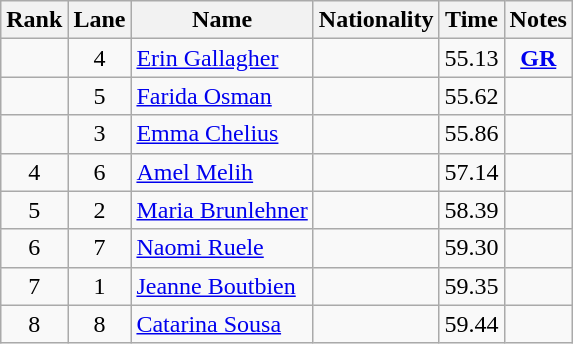<table class="wikitable sortable" style="text-align:center">
<tr>
<th>Rank</th>
<th>Lane</th>
<th>Name</th>
<th>Nationality</th>
<th>Time</th>
<th>Notes</th>
</tr>
<tr>
<td></td>
<td>4</td>
<td align=left><a href='#'>Erin Gallagher</a></td>
<td align=left></td>
<td>55.13</td>
<td><strong><a href='#'>GR</a></strong></td>
</tr>
<tr>
<td></td>
<td>5</td>
<td align=left><a href='#'>Farida Osman</a></td>
<td align=left></td>
<td>55.62</td>
<td></td>
</tr>
<tr>
<td></td>
<td>3</td>
<td align=left><a href='#'>Emma Chelius</a></td>
<td align=left></td>
<td>55.86</td>
<td></td>
</tr>
<tr>
<td>4</td>
<td>6</td>
<td align=left><a href='#'>Amel Melih</a></td>
<td align=left></td>
<td>57.14</td>
<td></td>
</tr>
<tr>
<td>5</td>
<td>2</td>
<td align=left><a href='#'>Maria Brunlehner</a></td>
<td align=left></td>
<td>58.39</td>
<td></td>
</tr>
<tr>
<td>6</td>
<td>7</td>
<td align=left><a href='#'>Naomi Ruele</a></td>
<td align=left></td>
<td>59.30</td>
<td></td>
</tr>
<tr>
<td>7</td>
<td>1</td>
<td align=left><a href='#'>Jeanne Boutbien</a></td>
<td align=left></td>
<td>59.35</td>
<td></td>
</tr>
<tr>
<td>8</td>
<td>8</td>
<td align=left><a href='#'>Catarina Sousa</a></td>
<td align=left></td>
<td>59.44</td>
<td></td>
</tr>
</table>
